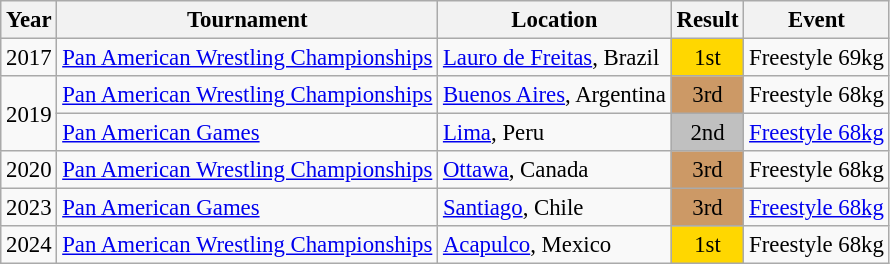<table class="wikitable" style="font-size:95%;">
<tr>
<th>Year</th>
<th>Tournament</th>
<th>Location</th>
<th>Result</th>
<th>Event</th>
</tr>
<tr>
<td>2017</td>
<td><a href='#'>Pan American Wrestling Championships</a></td>
<td><a href='#'>Lauro de Freitas</a>, Brazil</td>
<td align="center" bgcolor="gold">1st</td>
<td>Freestyle 69kg</td>
</tr>
<tr>
<td rowspan=2>2019</td>
<td><a href='#'>Pan American Wrestling Championships</a></td>
<td><a href='#'>Buenos Aires</a>, Argentina</td>
<td align="center" bgcolor="cc9966">3rd</td>
<td>Freestyle 68kg</td>
</tr>
<tr>
<td><a href='#'>Pan American Games</a></td>
<td><a href='#'>Lima</a>, Peru</td>
<td align="center" bgcolor="silver">2nd</td>
<td><a href='#'>Freestyle 68kg</a></td>
</tr>
<tr>
<td>2020</td>
<td><a href='#'>Pan American Wrestling Championships</a></td>
<td><a href='#'>Ottawa</a>, Canada</td>
<td align="center" bgcolor="cc9966">3rd</td>
<td>Freestyle 68kg</td>
</tr>
<tr>
<td>2023</td>
<td><a href='#'>Pan American Games</a></td>
<td><a href='#'>Santiago</a>, Chile</td>
<td align="center" bgcolor="cc9966">3rd</td>
<td><a href='#'>Freestyle 68kg</a></td>
</tr>
<tr>
<td>2024</td>
<td><a href='#'>Pan American Wrestling Championships</a></td>
<td><a href='#'>Acapulco</a>, Mexico</td>
<td align="center" bgcolor="gold">1st</td>
<td>Freestyle 68kg</td>
</tr>
</table>
